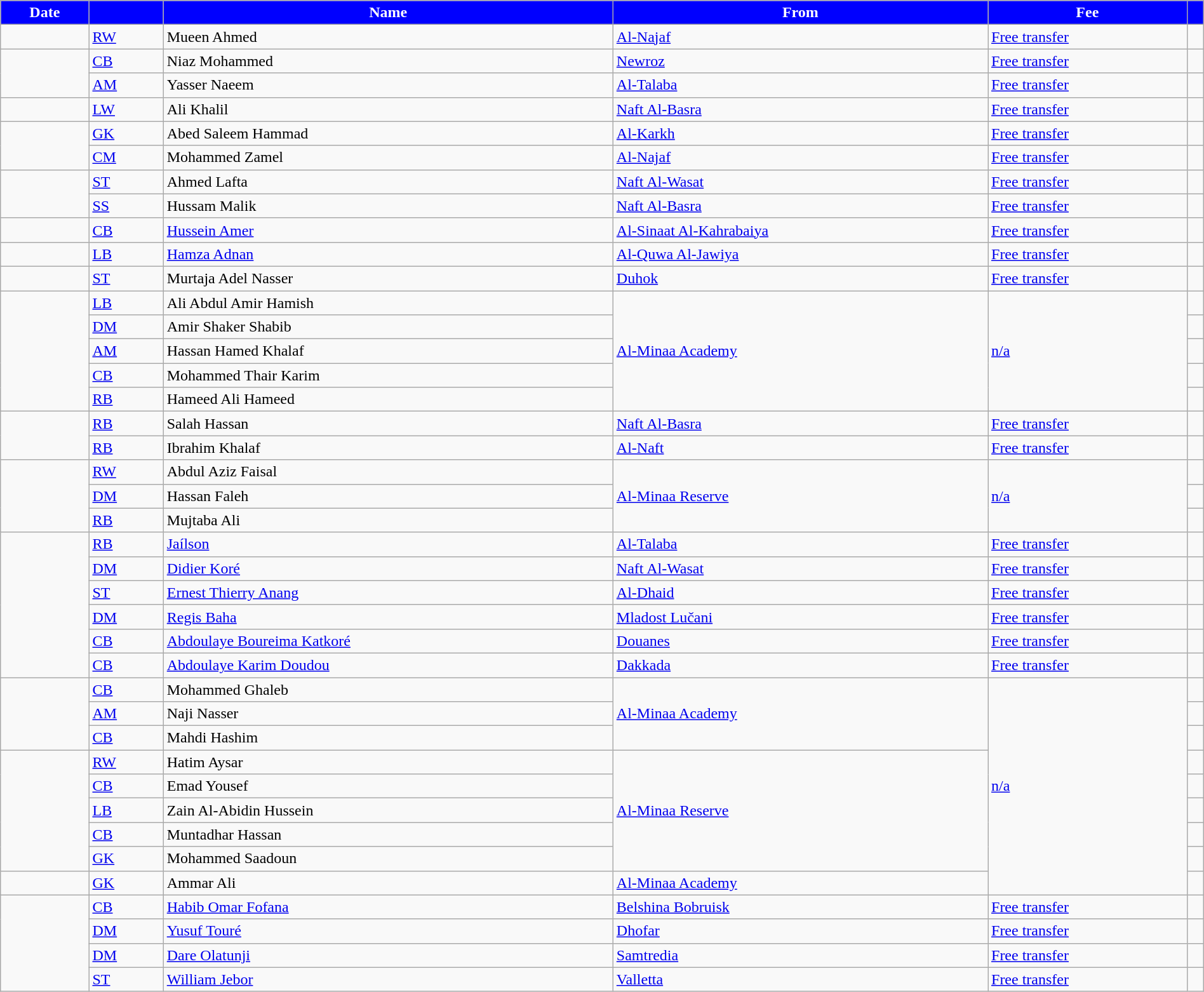<table class="wikitable sortable" style="width:100%; text-align:center; font-size:100%; text-align:left;">
<tr>
<th style="color:white; background:blue;">Date</th>
<th style="color:white; background:blue;"></th>
<th style="color:white; background:blue;">Name</th>
<th style="color:white; background:blue;">From</th>
<th style="color:white; background:blue;">Fee</th>
<th style="color:white; background:blue;"></th>
</tr>
<tr>
<td></td>
<td><a href='#'>RW</a></td>
<td> Mueen Ahmed</td>
<td> <a href='#'>Al-Najaf</a></td>
<td><a href='#'>Free transfer</a></td>
<td></td>
</tr>
<tr>
<td rowspan="2"></td>
<td><a href='#'>CB</a></td>
<td> Niaz Mohammed</td>
<td> <a href='#'>Newroz</a></td>
<td><a href='#'>Free transfer</a></td>
<td></td>
</tr>
<tr>
<td><a href='#'>AM</a></td>
<td> Yasser Naeem</td>
<td> <a href='#'>Al-Talaba</a></td>
<td><a href='#'>Free transfer</a></td>
<td></td>
</tr>
<tr>
<td></td>
<td><a href='#'>LW</a></td>
<td> Ali Khalil</td>
<td> <a href='#'>Naft Al-Basra</a></td>
<td><a href='#'>Free transfer</a></td>
<td></td>
</tr>
<tr>
<td rowspan="2"></td>
<td><a href='#'>GK</a></td>
<td> Abed Saleem Hammad</td>
<td> <a href='#'>Al-Karkh</a></td>
<td><a href='#'>Free transfer</a></td>
<td></td>
</tr>
<tr>
<td><a href='#'>CM</a></td>
<td> Mohammed Zamel</td>
<td> <a href='#'>Al-Najaf</a></td>
<td><a href='#'>Free transfer</a></td>
<td></td>
</tr>
<tr>
<td rowspan="2"></td>
<td><a href='#'>ST</a></td>
<td> Ahmed Lafta</td>
<td> <a href='#'>Naft Al-Wasat</a></td>
<td><a href='#'>Free transfer</a></td>
<td></td>
</tr>
<tr>
<td><a href='#'>SS</a></td>
<td> Hussam Malik</td>
<td> <a href='#'>Naft Al-Basra</a></td>
<td><a href='#'>Free transfer</a></td>
<td></td>
</tr>
<tr>
<td></td>
<td><a href='#'>CB</a></td>
<td> <a href='#'>Hussein Amer</a></td>
<td> <a href='#'>Al-Sinaat Al-Kahrabaiya</a></td>
<td><a href='#'>Free transfer</a></td>
<td></td>
</tr>
<tr>
<td></td>
<td><a href='#'>LB</a></td>
<td> <a href='#'>Hamza Adnan</a></td>
<td> <a href='#'>Al-Quwa Al-Jawiya</a></td>
<td><a href='#'>Free transfer</a></td>
<td></td>
</tr>
<tr>
<td></td>
<td><a href='#'>ST</a></td>
<td> Murtaja Adel Nasser</td>
<td> <a href='#'>Duhok</a></td>
<td><a href='#'>Free transfer</a></td>
<td></td>
</tr>
<tr>
<td rowspan="5"></td>
<td><a href='#'>LB</a></td>
<td> Ali Abdul Amir Hamish</td>
<td rowspan="5"><a href='#'>Al-Minaa Academy</a></td>
<td rowspan="5"><a href='#'>n/a</a></td>
<td></td>
</tr>
<tr>
<td><a href='#'>DM</a></td>
<td> Amir Shaker Shabib</td>
<td></td>
</tr>
<tr>
<td><a href='#'>AM</a></td>
<td> Hassan Hamed Khalaf</td>
<td></td>
</tr>
<tr>
<td><a href='#'>CB</a></td>
<td> Mohammed Thair Karim</td>
<td></td>
</tr>
<tr>
<td><a href='#'>RB</a></td>
<td> Hameed Ali Hameed</td>
<td></td>
</tr>
<tr>
<td rowspan="2"></td>
<td><a href='#'>RB</a></td>
<td> Salah Hassan</td>
<td> <a href='#'>Naft Al-Basra</a></td>
<td><a href='#'>Free transfer</a></td>
<td></td>
</tr>
<tr>
<td><a href='#'>RB</a></td>
<td> Ibrahim Khalaf</td>
<td> <a href='#'>Al-Naft</a></td>
<td><a href='#'>Free transfer</a></td>
<td></td>
</tr>
<tr>
<td rowspan="3"></td>
<td><a href='#'>RW</a></td>
<td> Abdul Aziz Faisal</td>
<td rowspan="3"><a href='#'>Al-Minaa Reserve</a></td>
<td rowspan="3"><a href='#'>n/a</a></td>
<td></td>
</tr>
<tr>
<td><a href='#'>DM</a></td>
<td> Hassan Faleh</td>
<td></td>
</tr>
<tr>
<td><a href='#'>RB</a></td>
<td> Mujtaba Ali</td>
<td></td>
</tr>
<tr>
<td rowspan="6"></td>
<td><a href='#'>RB</a></td>
<td> <a href='#'>Jaílson</a></td>
<td> <a href='#'>Al-Talaba</a></td>
<td><a href='#'>Free transfer</a></td>
<td></td>
</tr>
<tr>
<td><a href='#'>DM</a></td>
<td> <a href='#'>Didier Koré</a></td>
<td> <a href='#'>Naft Al-Wasat</a></td>
<td><a href='#'>Free transfer</a></td>
<td></td>
</tr>
<tr>
<td><a href='#'>ST</a></td>
<td> <a href='#'>Ernest Thierry Anang</a></td>
<td> <a href='#'>Al-Dhaid</a></td>
<td><a href='#'>Free transfer</a></td>
<td></td>
</tr>
<tr>
<td><a href='#'>DM</a></td>
<td> <a href='#'>Regis Baha</a></td>
<td> <a href='#'>Mladost Lučani</a></td>
<td><a href='#'>Free transfer</a></td>
<td></td>
</tr>
<tr>
<td><a href='#'>CB</a></td>
<td> <a href='#'>Abdoulaye Boureima Katkoré</a></td>
<td> <a href='#'>Douanes</a></td>
<td><a href='#'>Free transfer</a></td>
<td></td>
</tr>
<tr>
<td><a href='#'>CB</a></td>
<td> <a href='#'>Abdoulaye Karim Doudou</a></td>
<td> <a href='#'>Dakkada</a></td>
<td><a href='#'>Free transfer</a></td>
<td></td>
</tr>
<tr>
<td rowspan="3"></td>
<td><a href='#'>CB</a></td>
<td> Mohammed Ghaleb</td>
<td rowspan="3"><a href='#'>Al-Minaa Academy</a></td>
<td rowspan="9"><a href='#'>n/a</a></td>
<td></td>
</tr>
<tr>
<td><a href='#'>AM</a></td>
<td> Naji Nasser</td>
<td></td>
</tr>
<tr>
<td><a href='#'>CB</a></td>
<td> Mahdi Hashim</td>
<td></td>
</tr>
<tr>
<td rowspan="5"></td>
<td><a href='#'>RW</a></td>
<td> Hatim Aysar</td>
<td rowspan="5"><a href='#'>Al-Minaa Reserve</a></td>
<td></td>
</tr>
<tr>
<td><a href='#'>CB</a></td>
<td> Emad Yousef</td>
<td></td>
</tr>
<tr>
<td><a href='#'>LB</a></td>
<td> Zain Al-Abidin Hussein</td>
<td></td>
</tr>
<tr>
<td><a href='#'>CB</a></td>
<td> Muntadhar Hassan</td>
<td></td>
</tr>
<tr>
<td><a href='#'>GK</a></td>
<td> Mohammed Saadoun</td>
<td></td>
</tr>
<tr>
<td></td>
<td><a href='#'>GK</a></td>
<td> Ammar Ali</td>
<td><a href='#'>Al-Minaa Academy</a></td>
<td></td>
</tr>
<tr>
<td rowspan="4"></td>
<td><a href='#'>CB</a></td>
<td> <a href='#'>Habib Omar Fofana</a></td>
<td> <a href='#'>Belshina Bobruisk</a></td>
<td><a href='#'>Free transfer</a></td>
<td></td>
</tr>
<tr>
<td><a href='#'>DM</a></td>
<td> <a href='#'>Yusuf Touré</a></td>
<td> <a href='#'>Dhofar</a></td>
<td><a href='#'>Free transfer</a></td>
<td></td>
</tr>
<tr>
<td><a href='#'>DM</a></td>
<td> <a href='#'>Dare Olatunji</a></td>
<td> <a href='#'>Samtredia</a></td>
<td><a href='#'>Free transfer</a></td>
<td></td>
</tr>
<tr>
<td><a href='#'>ST</a></td>
<td> <a href='#'>William Jebor</a></td>
<td> <a href='#'>Valletta</a></td>
<td><a href='#'>Free transfer</a></td>
<td></td>
</tr>
</table>
